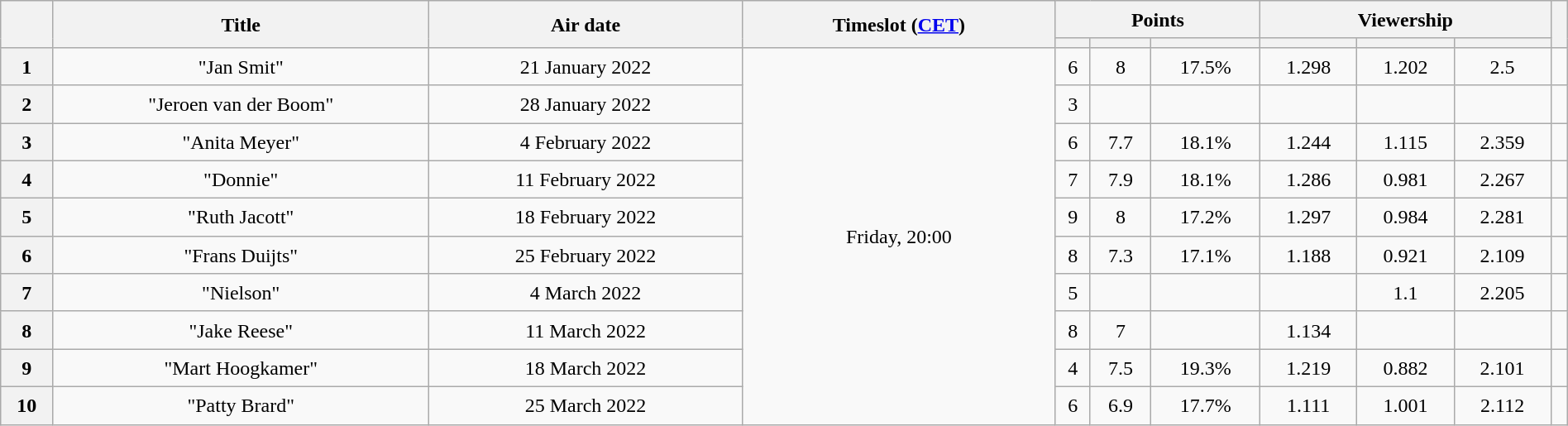<table class="sortable wikitable plainrowheaders mw-collapsible" style="text-align:center; line-height:23px; width:100%;">
<tr>
<th rowspan=2 class="unsortable"></th>
<th rowspan=2 class="unsortable" width=24%>Title</th>
<th rowspan=2 class="unsortable" width=20%>Air date</th>
<th rowspan=2 class="unsortable" width=20%>Timeslot (<a href='#'>CET</a>)</th>
<th colspan=3>Points</th>
<th colspan=3>Viewership</th>
<th class="unsortable" rowspan=2></th>
</tr>
<tr>
<th class="unsortable"></th>
<th></th>
<th></th>
<th></th>
<th></th>
<th></th>
</tr>
<tr>
<th>1</th>
<td>"Jan Smit"</td>
<td>21 January 2022</td>
<td rowspan=10>Friday, 20:00</td>
<td>6</td>
<td>8</td>
<td>17.5%</td>
<td>1.298</td>
<td>1.202</td>
<td>2.5</td>
<td></td>
</tr>
<tr>
<th>2</th>
<td>"Jeroen van der Boom"</td>
<td>28 January 2022</td>
<td>3</td>
<td></td>
<td></td>
<td></td>
<td></td>
<td></td>
<td></td>
</tr>
<tr>
<th>3</th>
<td>"Anita Meyer"</td>
<td>4 February 2022</td>
<td>6</td>
<td>7.7</td>
<td>18.1%</td>
<td>1.244</td>
<td>1.115</td>
<td>2.359</td>
<td></td>
</tr>
<tr>
<th>4</th>
<td>"Donnie"</td>
<td>11 February 2022</td>
<td>7</td>
<td>7.9</td>
<td>18.1%</td>
<td>1.286</td>
<td>0.981</td>
<td>2.267</td>
<td></td>
</tr>
<tr>
<th>5</th>
<td>"Ruth Jacott"</td>
<td>18 February 2022</td>
<td>9</td>
<td>8</td>
<td>17.2%</td>
<td>1.297</td>
<td>0.984</td>
<td>2.281</td>
<td></td>
</tr>
<tr>
<th>6</th>
<td>"Frans Duijts"</td>
<td>25 February 2022</td>
<td>8</td>
<td>7.3</td>
<td>17.1%</td>
<td>1.188</td>
<td>0.921</td>
<td>2.109</td>
<td></td>
</tr>
<tr>
<th>7</th>
<td>"Nielson"</td>
<td>4 March 2022</td>
<td>5</td>
<td></td>
<td></td>
<td></td>
<td>1.1</td>
<td>2.205</td>
<td></td>
</tr>
<tr>
<th>8</th>
<td>"Jake Reese"</td>
<td>11 March 2022</td>
<td>8</td>
<td>7</td>
<td></td>
<td>1.134</td>
<td></td>
<td></td>
<td></td>
</tr>
<tr>
<th>9</th>
<td>"Mart Hoogkamer"</td>
<td>18 March 2022</td>
<td>4</td>
<td>7.5</td>
<td>19.3%</td>
<td>1.219</td>
<td>0.882</td>
<td>2.101</td>
<td></td>
</tr>
<tr>
<th>10</th>
<td>"Patty Brard"</td>
<td>25 March 2022</td>
<td>6</td>
<td>6.9</td>
<td>17.7%</td>
<td>1.111</td>
<td>1.001</td>
<td>2.112</td>
<td></td>
</tr>
</table>
